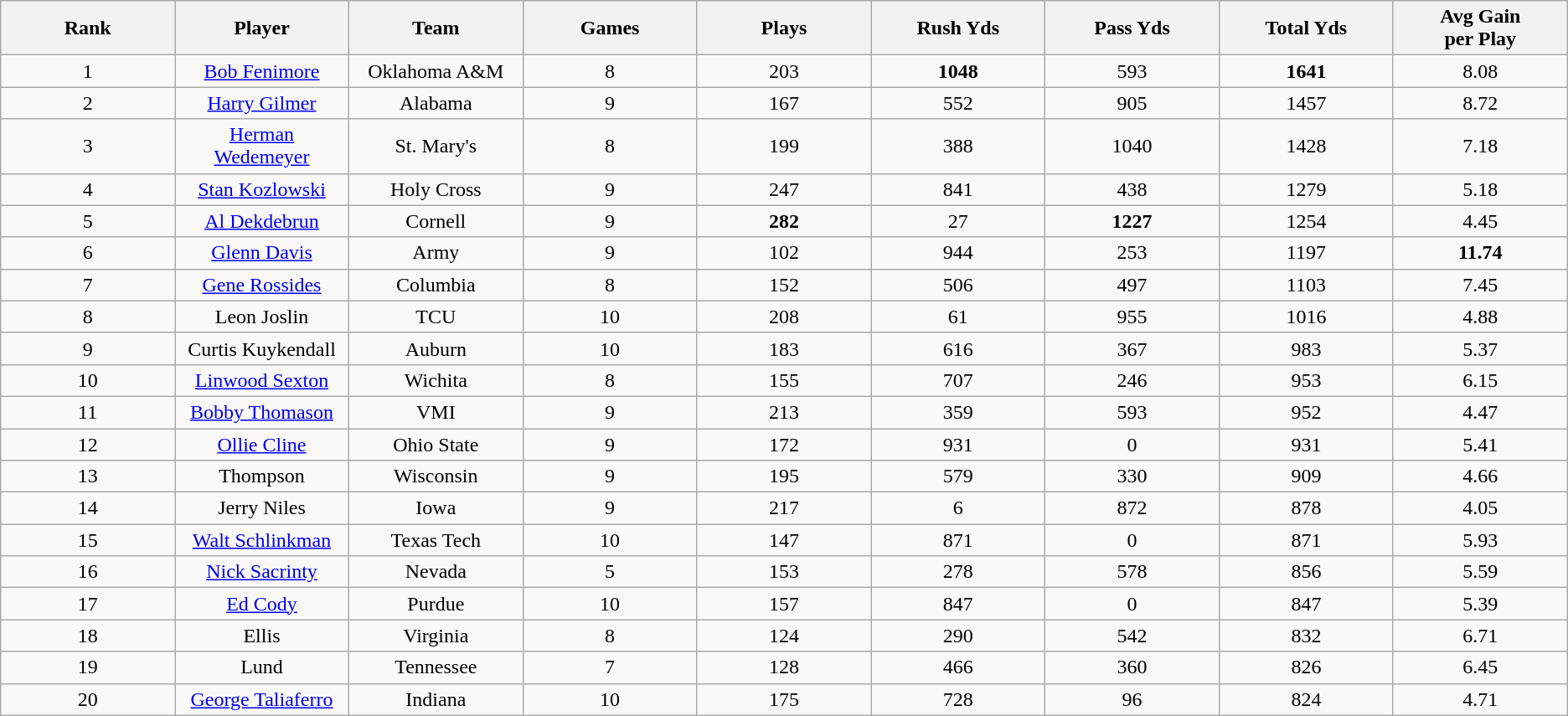<table class="wikitable sortable">
<tr>
<th bgcolor="#DDDDFF" width="10%">Rank</th>
<th bgcolor="#DDDDFF" width="10%">Player</th>
<th bgcolor="#DDDDFF" width="10%">Team</th>
<th bgcolor="#DDDDFF" width="10%">Games</th>
<th bgcolor="#DDDDFF" width="10%">Plays</th>
<th bgcolor="#DDDDFF" width="10%">Rush Yds</th>
<th bgcolor="#DDDDFF" width="10%">Pass Yds</th>
<th bgcolor="#DDDDFF" width="10%">Total Yds</th>
<th bgcolor="#DDDDFF" width="10%">Avg Gain<br>per Play</th>
</tr>
<tr align="center">
<td>1</td>
<td><a href='#'>Bob Fenimore</a></td>
<td>Oklahoma A&M</td>
<td>8</td>
<td>203</td>
<td><strong>1048</strong></td>
<td>593</td>
<td><strong>1641</strong></td>
<td>8.08</td>
</tr>
<tr align="center">
<td>2</td>
<td><a href='#'>Harry Gilmer</a></td>
<td>Alabama</td>
<td>9</td>
<td>167</td>
<td>552</td>
<td>905</td>
<td>1457</td>
<td>8.72</td>
</tr>
<tr align="center">
<td>3</td>
<td><a href='#'>Herman Wedemeyer</a></td>
<td>St. Mary's</td>
<td>8</td>
<td>199</td>
<td>388</td>
<td>1040</td>
<td>1428</td>
<td>7.18</td>
</tr>
<tr align="center">
<td>4</td>
<td><a href='#'>Stan Kozlowski</a></td>
<td>Holy Cross</td>
<td>9</td>
<td>247</td>
<td>841</td>
<td>438</td>
<td>1279</td>
<td>5.18</td>
</tr>
<tr align="center">
<td>5</td>
<td><a href='#'>Al Dekdebrun</a></td>
<td>Cornell</td>
<td>9</td>
<td><strong>282</strong></td>
<td>27</td>
<td><strong>1227</strong></td>
<td>1254</td>
<td>4.45</td>
</tr>
<tr align="center">
<td>6</td>
<td><a href='#'>Glenn Davis</a></td>
<td>Army</td>
<td>9</td>
<td>102</td>
<td>944</td>
<td>253</td>
<td>1197</td>
<td><strong>11.74</strong></td>
</tr>
<tr align="center">
<td>7</td>
<td><a href='#'>Gene Rossides</a></td>
<td>Columbia</td>
<td>8</td>
<td>152</td>
<td>506</td>
<td>497</td>
<td>1103</td>
<td>7.45</td>
</tr>
<tr align="center">
<td>8</td>
<td>Leon Joslin</td>
<td>TCU</td>
<td>10</td>
<td>208</td>
<td>61</td>
<td>955</td>
<td>1016</td>
<td>4.88</td>
</tr>
<tr align="center">
<td>9</td>
<td>Curtis Kuykendall</td>
<td>Auburn</td>
<td>10</td>
<td>183</td>
<td>616</td>
<td>367</td>
<td>983</td>
<td>5.37</td>
</tr>
<tr align="center">
<td>10</td>
<td><a href='#'>Linwood Sexton</a></td>
<td>Wichita</td>
<td>8</td>
<td>155</td>
<td>707</td>
<td>246</td>
<td>953</td>
<td>6.15</td>
</tr>
<tr align="center">
<td>11</td>
<td><a href='#'>Bobby Thomason</a></td>
<td>VMI</td>
<td>9</td>
<td>213</td>
<td>359</td>
<td>593</td>
<td>952</td>
<td>4.47</td>
</tr>
<tr align="center">
<td>12</td>
<td><a href='#'>Ollie Cline</a></td>
<td>Ohio State</td>
<td>9</td>
<td>172</td>
<td>931</td>
<td>0</td>
<td>931</td>
<td>5.41</td>
</tr>
<tr align="center">
<td>13</td>
<td>Thompson</td>
<td>Wisconsin</td>
<td>9</td>
<td>195</td>
<td>579</td>
<td>330</td>
<td>909</td>
<td>4.66</td>
</tr>
<tr align="center">
<td>14</td>
<td>Jerry Niles</td>
<td>Iowa</td>
<td>9</td>
<td>217</td>
<td>6</td>
<td>872</td>
<td>878</td>
<td>4.05</td>
</tr>
<tr align="center">
<td>15</td>
<td><a href='#'>Walt Schlinkman</a></td>
<td>Texas Tech</td>
<td>10</td>
<td>147</td>
<td>871</td>
<td>0</td>
<td>871</td>
<td>5.93</td>
</tr>
<tr align="center">
<td>16</td>
<td><a href='#'>Nick Sacrinty</a></td>
<td>Nevada</td>
<td>5</td>
<td>153</td>
<td>278</td>
<td>578</td>
<td>856</td>
<td>5.59</td>
</tr>
<tr align="center">
<td>17</td>
<td><a href='#'>Ed Cody</a></td>
<td>Purdue</td>
<td>10</td>
<td>157</td>
<td>847</td>
<td>0</td>
<td>847</td>
<td>5.39</td>
</tr>
<tr align="center">
<td>18</td>
<td>Ellis</td>
<td>Virginia</td>
<td>8</td>
<td>124</td>
<td>290</td>
<td>542</td>
<td>832</td>
<td>6.71</td>
</tr>
<tr align="center">
<td>19</td>
<td>Lund</td>
<td>Tennessee</td>
<td>7</td>
<td>128</td>
<td>466</td>
<td>360</td>
<td>826</td>
<td>6.45</td>
</tr>
<tr align="center">
<td>20</td>
<td><a href='#'>George Taliaferro</a></td>
<td>Indiana</td>
<td>10</td>
<td>175</td>
<td>728</td>
<td>96</td>
<td>824</td>
<td>4.71</td>
</tr>
</table>
